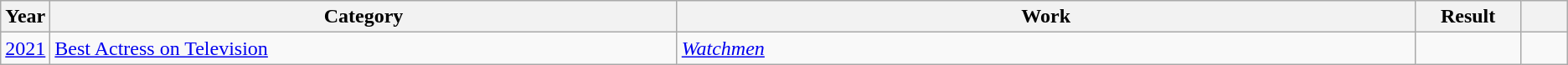<table class=wikitable>
<tr>
<th scope="col" style="width:1em;">Year</th>
<th scope="col" style="width:33em;">Category</th>
<th scope="col" style="width:39em;">Work</th>
<th scope="col" style="width:5em;">Result</th>
<th scope="col" style="width:2em;"></th>
</tr>
<tr>
<td><a href='#'>2021</a></td>
<td><a href='#'>Best Actress on Television</a></td>
<td><em><a href='#'>Watchmen</a></em></td>
<td></td>
<td style="text-align:center;"></td>
</tr>
</table>
